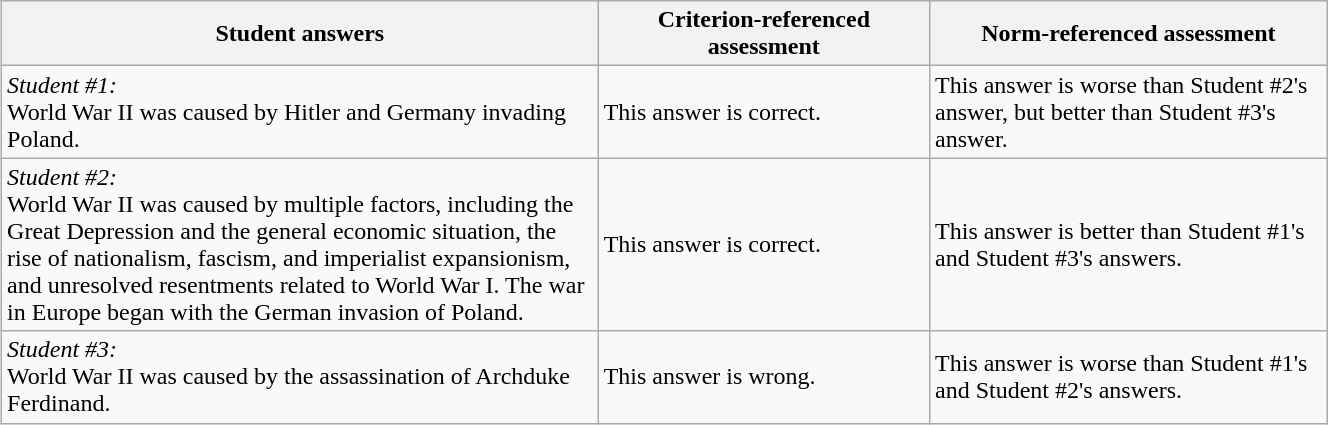<table class="wikitable" style="float: right; width: 70%">
<tr>
<th style="width: 45%">Student answers</th>
<th style="width: 25%">Criterion-referenced assessment</th>
<th>Norm-referenced assessment</th>
</tr>
<tr>
<td><em>Student #1:</em>  <br> World War II was caused by Hitler and Germany invading Poland.</td>
<td>This answer is correct.</td>
<td>This answer is worse than Student #2's answer, but better than Student #3's answer.</td>
</tr>
<tr>
<td><em>Student #2:</em>  <br> World War II was caused by multiple factors, including the Great Depression and the general economic situation, the rise of nationalism, fascism, and imperialist expansionism, and unresolved resentments related to World War I.  The war in Europe began with the German invasion of Poland.</td>
<td>This answer is correct.</td>
<td>This answer is better than Student #1's and Student #3's answers.</td>
</tr>
<tr>
<td><em>Student #3:</em>  <br> World War II was caused by the assassination of Archduke Ferdinand.</td>
<td>This answer is wrong.</td>
<td>This answer is worse than Student #1's and Student #2's answers.</td>
</tr>
</table>
